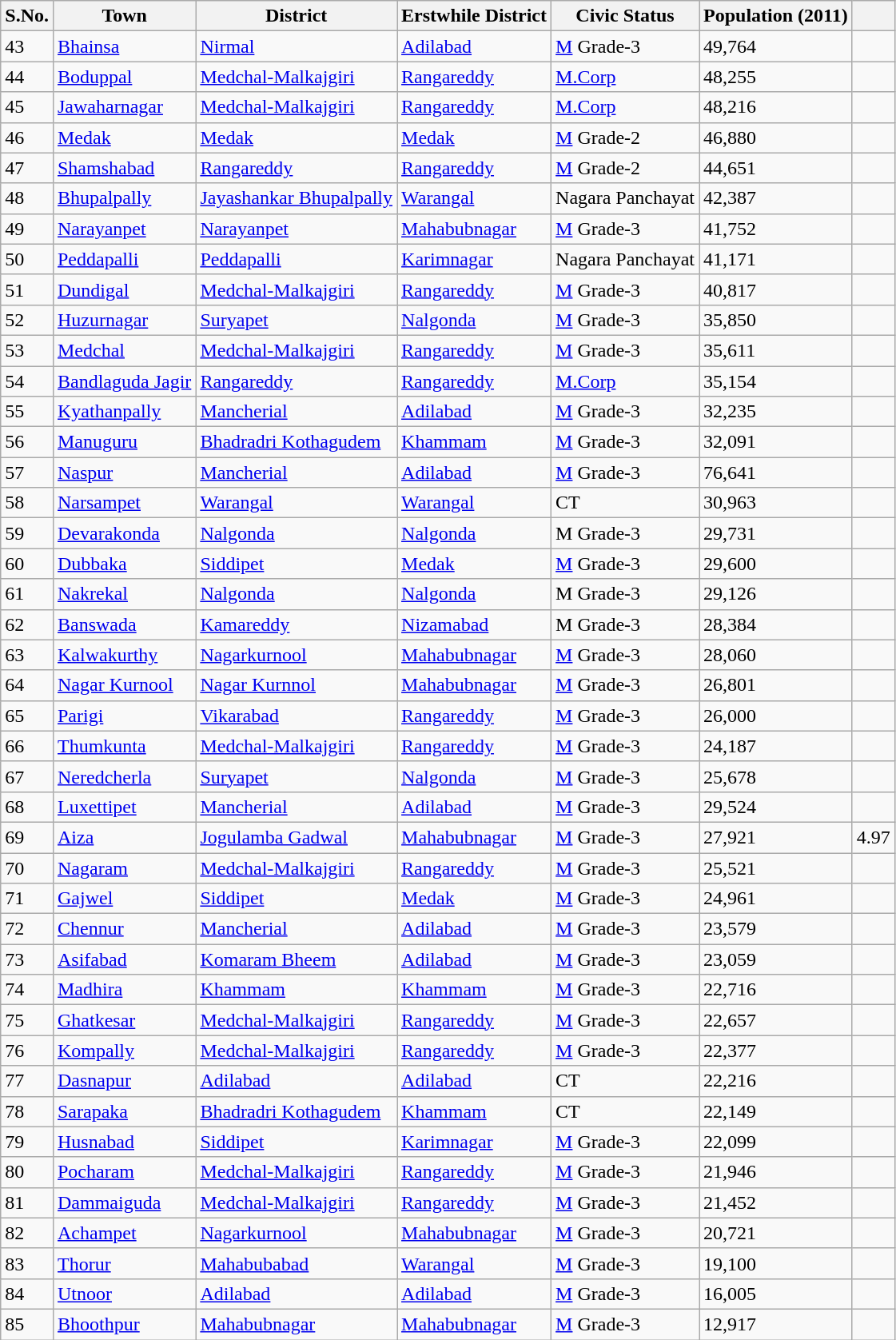<table class="wikitable sortable">
<tr>
<th>S.No.</th>
<th>Town</th>
<th>District</th>
<th>Erstwhile District</th>
<th>Civic Status</th>
<th>Population (2011)</th>
<th class="unsortable"></th>
</tr>
<tr>
<td>43</td>
<td><a href='#'>Bhainsa</a></td>
<td><a href='#'>Nirmal</a></td>
<td><a href='#'>Adilabad</a></td>
<td><a href='#'>M</a> Grade-3</td>
<td>49,764</td>
<td></td>
</tr>
<tr>
<td>44</td>
<td><a href='#'>Boduppal</a></td>
<td><a href='#'>Medchal-Malkajgiri</a></td>
<td><a href='#'>Rangareddy</a></td>
<td><a href='#'>M.Corp</a></td>
<td>48,255</td>
<td></td>
</tr>
<tr>
<td>45</td>
<td><a href='#'>Jawaharnagar</a></td>
<td><a href='#'>Medchal-Malkajgiri</a></td>
<td><a href='#'>Rangareddy</a></td>
<td><a href='#'>M.Corp</a></td>
<td>48,216</td>
<td></td>
</tr>
<tr>
<td>46</td>
<td><a href='#'>Medak</a></td>
<td><a href='#'>Medak</a></td>
<td><a href='#'>Medak</a></td>
<td><a href='#'>M</a> Grade-2</td>
<td>46,880</td>
<td></td>
</tr>
<tr>
<td>47</td>
<td><a href='#'>Shamshabad</a></td>
<td><a href='#'>Rangareddy</a></td>
<td><a href='#'>Rangareddy</a></td>
<td><a href='#'>M</a> Grade-2</td>
<td>44,651</td>
<td></td>
</tr>
<tr>
<td>48</td>
<td><a href='#'>Bhupalpally</a></td>
<td><a href='#'>Jayashankar Bhupalpally</a></td>
<td><a href='#'>Warangal</a></td>
<td>Nagara Panchayat</td>
<td>42,387</td>
<td></td>
</tr>
<tr>
<td>49</td>
<td><a href='#'>Narayanpet</a></td>
<td><a href='#'>Narayanpet</a></td>
<td><a href='#'>Mahabubnagar</a></td>
<td><a href='#'>M</a> Grade-3</td>
<td>41,752</td>
<td></td>
</tr>
<tr>
<td>50</td>
<td><a href='#'>Peddapalli</a></td>
<td><a href='#'>Peddapalli</a></td>
<td><a href='#'>Karimnagar</a></td>
<td>Nagara Panchayat</td>
<td>41,171</td>
<td></td>
</tr>
<tr>
<td>51</td>
<td><a href='#'>Dundigal</a></td>
<td><a href='#'>Medchal-Malkajgiri</a></td>
<td><a href='#'>Rangareddy</a></td>
<td><a href='#'>M</a> Grade-3</td>
<td>40,817</td>
<td></td>
</tr>
<tr>
<td>52</td>
<td><a href='#'>Huzurnagar</a></td>
<td><a href='#'>Suryapet</a></td>
<td><a href='#'>Nalgonda</a></td>
<td><a href='#'>M</a> Grade-3</td>
<td>35,850</td>
<td></td>
</tr>
<tr>
<td>53</td>
<td><a href='#'>Medchal</a></td>
<td><a href='#'>Medchal-Malkajgiri</a></td>
<td><a href='#'>Rangareddy</a></td>
<td><a href='#'>M</a> Grade-3</td>
<td>35,611</td>
<td></td>
</tr>
<tr>
<td>54</td>
<td><a href='#'>Bandlaguda Jagir</a></td>
<td><a href='#'>Rangareddy</a></td>
<td><a href='#'>Rangareddy</a></td>
<td><a href='#'>M.Corp</a></td>
<td>35,154</td>
<td></td>
</tr>
<tr>
<td>55</td>
<td><a href='#'>Kyathanpally</a></td>
<td><a href='#'>Mancherial</a></td>
<td><a href='#'>Adilabad</a></td>
<td><a href='#'>M</a> Grade-3</td>
<td>32,235</td>
<td></td>
</tr>
<tr>
<td>56</td>
<td><a href='#'>Manuguru</a></td>
<td><a href='#'>Bhadradri Kothagudem</a></td>
<td><a href='#'>Khammam</a></td>
<td><a href='#'>M</a> Grade-3</td>
<td>32,091</td>
<td></td>
</tr>
<tr>
<td>57</td>
<td><a href='#'>Naspur</a></td>
<td><a href='#'>Mancherial</a></td>
<td><a href='#'>Adilabad</a></td>
<td><a href='#'>M</a> Grade-3</td>
<td>76,641</td>
<td></td>
</tr>
<tr>
<td>58</td>
<td><a href='#'>Narsampet</a></td>
<td><a href='#'>Warangal</a></td>
<td><a href='#'>Warangal</a></td>
<td>CT</td>
<td>30,963</td>
<td></td>
</tr>
<tr>
<td>59</td>
<td><a href='#'>Devarakonda</a></td>
<td><a href='#'>Nalgonda</a></td>
<td><a href='#'>Nalgonda</a></td>
<td>M Grade-3</td>
<td>29,731</td>
<td></td>
</tr>
<tr>
<td>60</td>
<td><a href='#'>Dubbaka</a></td>
<td><a href='#'>Siddipet</a></td>
<td><a href='#'>Medak</a></td>
<td><a href='#'>M</a> Grade-3</td>
<td>29,600</td>
<td></td>
</tr>
<tr>
<td>61</td>
<td><a href='#'>Nakrekal</a></td>
<td><a href='#'>Nalgonda</a></td>
<td><a href='#'>Nalgonda</a></td>
<td>M Grade-3</td>
<td>29,126</td>
<td></td>
</tr>
<tr>
<td>62</td>
<td><a href='#'>Banswada</a></td>
<td><a href='#'>Kamareddy</a></td>
<td><a href='#'>Nizamabad</a></td>
<td>M Grade-3</td>
<td>28,384</td>
<td></td>
</tr>
<tr>
<td>63</td>
<td><a href='#'>Kalwakurthy</a></td>
<td><a href='#'>Nagarkurnool</a></td>
<td><a href='#'>Mahabubnagar</a></td>
<td><a href='#'>M</a> Grade-3</td>
<td>28,060</td>
<td></td>
</tr>
<tr>
<td>64</td>
<td><a href='#'>Nagar Kurnool</a></td>
<td><a href='#'>Nagar Kurnnol</a></td>
<td><a href='#'>Mahabubnagar</a></td>
<td><a href='#'>M</a> Grade-3</td>
<td>26,801</td>
<td></td>
</tr>
<tr>
<td>65</td>
<td><a href='#'>Parigi</a></td>
<td><a href='#'>Vikarabad</a></td>
<td><a href='#'>Rangareddy</a></td>
<td><a href='#'>M</a> Grade-3</td>
<td>26,000</td>
<td></td>
</tr>
<tr>
<td>66</td>
<td><a href='#'>Thumkunta</a></td>
<td><a href='#'>Medchal-Malkajgiri</a></td>
<td><a href='#'>Rangareddy</a></td>
<td><a href='#'>M</a> Grade-3</td>
<td>24,187</td>
<td></td>
</tr>
<tr>
<td>67</td>
<td><a href='#'>Neredcherla</a></td>
<td><a href='#'>Suryapet</a></td>
<td><a href='#'>Nalgonda</a></td>
<td><a href='#'>M</a> Grade-3</td>
<td>25,678</td>
<td></td>
</tr>
<tr>
<td>68</td>
<td><a href='#'>Luxettipet</a></td>
<td><a href='#'>Mancherial</a></td>
<td><a href='#'>Adilabad</a></td>
<td><a href='#'>M</a> Grade-3</td>
<td>29,524</td>
<td></td>
</tr>
<tr>
<td>69</td>
<td><a href='#'>Aiza</a></td>
<td><a href='#'>Jogulamba Gadwal</a></td>
<td><a href='#'>Mahabubnagar</a></td>
<td><a href='#'>M</a> Grade-3</td>
<td>27,921</td>
<td>4.97</td>
</tr>
<tr>
<td>70</td>
<td><a href='#'>Nagaram</a></td>
<td><a href='#'>Medchal-Malkajgiri</a></td>
<td><a href='#'>Rangareddy</a></td>
<td><a href='#'>M</a> Grade-3</td>
<td>25,521</td>
<td></td>
</tr>
<tr>
<td>71</td>
<td><a href='#'>Gajwel</a></td>
<td><a href='#'>Siddipet</a></td>
<td><a href='#'>Medak</a></td>
<td><a href='#'>M</a> Grade-3</td>
<td>24,961</td>
<td></td>
</tr>
<tr>
<td>72</td>
<td><a href='#'>Chennur</a></td>
<td><a href='#'>Mancherial</a></td>
<td><a href='#'>Adilabad</a></td>
<td><a href='#'>M</a> Grade-3</td>
<td>23,579</td>
<td></td>
</tr>
<tr>
<td>73</td>
<td><a href='#'>Asifabad</a></td>
<td><a href='#'>Komaram Bheem</a></td>
<td><a href='#'>Adilabad</a></td>
<td><a href='#'>M</a> Grade-3</td>
<td>23,059</td>
<td></td>
</tr>
<tr>
<td>74</td>
<td><a href='#'>Madhira</a></td>
<td><a href='#'>Khammam</a></td>
<td><a href='#'>Khammam</a></td>
<td><a href='#'>M</a> Grade-3</td>
<td>22,716</td>
<td></td>
</tr>
<tr>
<td>75</td>
<td><a href='#'>Ghatkesar</a></td>
<td><a href='#'>Medchal-Malkajgiri</a></td>
<td><a href='#'>Rangareddy</a></td>
<td><a href='#'>M</a> Grade-3</td>
<td>22,657</td>
<td></td>
</tr>
<tr>
<td>76</td>
<td><a href='#'>Kompally</a></td>
<td><a href='#'>Medchal-Malkajgiri</a></td>
<td><a href='#'>Rangareddy</a></td>
<td><a href='#'>M</a> Grade-3</td>
<td>22,377</td>
<td></td>
</tr>
<tr>
<td>77</td>
<td><a href='#'>Dasnapur</a></td>
<td><a href='#'>Adilabad</a></td>
<td><a href='#'>Adilabad</a></td>
<td>CT</td>
<td>22,216</td>
<td></td>
</tr>
<tr>
<td>78</td>
<td><a href='#'>Sarapaka</a></td>
<td><a href='#'>Bhadradri Kothagudem</a></td>
<td><a href='#'>Khammam</a></td>
<td>CT</td>
<td>22,149</td>
<td></td>
</tr>
<tr>
<td>79</td>
<td><a href='#'>Husnabad</a></td>
<td><a href='#'>Siddipet</a></td>
<td><a href='#'>Karimnagar</a></td>
<td><a href='#'>M</a> Grade-3</td>
<td>22,099</td>
<td></td>
</tr>
<tr>
<td>80</td>
<td><a href='#'>Pocharam</a></td>
<td><a href='#'>Medchal-Malkajgiri</a></td>
<td><a href='#'>Rangareddy</a></td>
<td><a href='#'>M</a> Grade-3</td>
<td>21,946</td>
<td></td>
</tr>
<tr>
<td>81</td>
<td><a href='#'>Dammaiguda</a></td>
<td><a href='#'>Medchal-Malkajgiri</a></td>
<td><a href='#'>Rangareddy</a></td>
<td><a href='#'>M</a> Grade-3</td>
<td>21,452</td>
<td></td>
</tr>
<tr>
<td>82</td>
<td><a href='#'>Achampet</a></td>
<td><a href='#'>Nagarkurnool</a></td>
<td><a href='#'>Mahabubnagar</a></td>
<td><a href='#'>M</a> Grade-3</td>
<td>20,721</td>
<td></td>
</tr>
<tr>
<td>83</td>
<td><a href='#'>Thorur</a></td>
<td><a href='#'>Mahabubabad</a></td>
<td><a href='#'>Warangal</a></td>
<td><a href='#'>M</a> Grade-3</td>
<td>19,100</td>
<td></td>
</tr>
<tr>
<td>84</td>
<td><a href='#'>Utnoor</a></td>
<td><a href='#'>Adilabad</a></td>
<td><a href='#'>Adilabad</a></td>
<td><a href='#'>M</a> Grade-3</td>
<td>16,005</td>
<td></td>
</tr>
<tr>
<td>85</td>
<td><a href='#'>Bhoothpur</a></td>
<td><a href='#'>Mahabubnagar</a></td>
<td><a href='#'>Mahabubnagar</a></td>
<td><a href='#'>M</a> Grade-3</td>
<td>12,917</td>
<td></td>
</tr>
</table>
